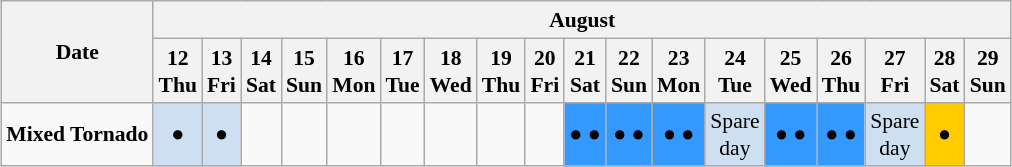<table class="wikitable" style="margin:0.5em auto; font-size:90%; line-height:1.25em;">
<tr>
<th rowspan=2>Date</th>
<th colspan=18>August</th>
</tr>
<tr>
<th>12<br>Thu</th>
<th>13<br>Fri</th>
<th>14<br>Sat</th>
<th>15<br>Sun</th>
<th>16<br>Mon</th>
<th>17<br>Tue</th>
<th>18<br>Wed</th>
<th>19<br>Thu</th>
<th>20<br>Fri</th>
<th>21<br>Sat</th>
<th>22<br>Sun</th>
<th>23<br>Mon</th>
<th>24<br>Tue</th>
<th>25<br>Wed</th>
<th>26<br>Thu</th>
<th>27<br>Fri</th>
<th>28<br>Sat</th>
<th>29<br>Sun</th>
</tr>
<tr align="center">
<td align="center"><strong>Mixed Tornado</strong></td>
<td bgcolor=#cedff2><span> ● </span></td>
<td bgcolor=#cedff2><span> ● </span></td>
<td></td>
<td></td>
<td></td>
<td></td>
<td></td>
<td></td>
<td></td>
<td bgcolor=#3399ff><span> ● ● </span></td>
<td bgcolor=#3399ff><span> ● ● </span></td>
<td bgcolor=#3399ff><span> ● ● </span></td>
<td bgcolor=#cedff2>Spare<br>day</td>
<td bgcolor=#3399ff><span> ● ● </span></td>
<td bgcolor=#3399ff><span> ● ● </span></td>
<td bgcolor=#cedff2>Spare<br>day</td>
<td bgcolor=#ffcc00><span> ● </span></td>
<td></td>
</tr>
</table>
